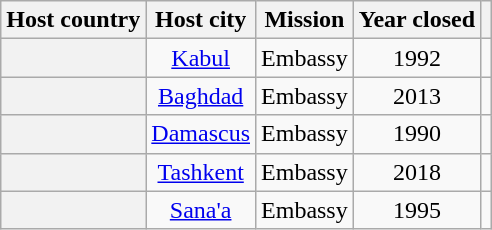<table class="wikitable plainrowheaders" style="text-align:center;">
<tr>
<th scope="col">Host country</th>
<th scope="col">Host city</th>
<th scope="col">Mission</th>
<th scope="col">Year closed</th>
<th scope="col"></th>
</tr>
<tr>
<th scope="row"></th>
<td><a href='#'>Kabul</a></td>
<td>Embassy</td>
<td>1992</td>
<td></td>
</tr>
<tr>
<th scope="row"></th>
<td><a href='#'>Baghdad</a></td>
<td>Embassy</td>
<td>2013</td>
<td></td>
</tr>
<tr>
<th scope="row"></th>
<td><a href='#'>Damascus</a></td>
<td>Embassy</td>
<td>1990</td>
<td></td>
</tr>
<tr>
<th scope="row"></th>
<td><a href='#'>Tashkent</a></td>
<td>Embassy</td>
<td>2018</td>
<td></td>
</tr>
<tr>
<th scope="row"></th>
<td><a href='#'>Sana'a</a></td>
<td>Embassy</td>
<td>1995</td>
<td></td>
</tr>
</table>
